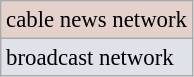<table class="wikitable" style="font-size:95%;">
<tr style="background:#e5d1cb;">
<td>cable news network</td>
</tr>
<tr style="background:#dfe2e9;">
<td>broadcast network<br></td>
</tr>
</table>
